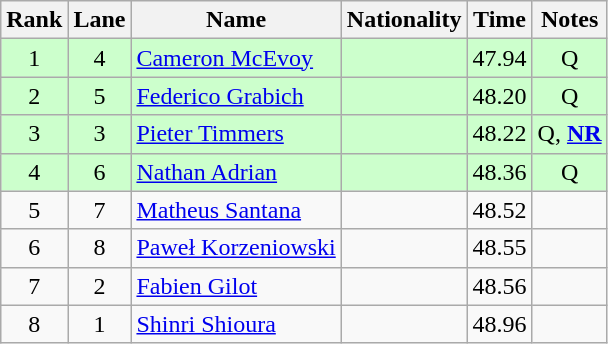<table class="wikitable sortable" style="text-align:center">
<tr>
<th>Rank</th>
<th>Lane</th>
<th>Name</th>
<th>Nationality</th>
<th>Time</th>
<th>Notes</th>
</tr>
<tr bgcolor=ccffcc>
<td>1</td>
<td>4</td>
<td align=left><a href='#'>Cameron McEvoy</a></td>
<td align=left></td>
<td>47.94</td>
<td>Q</td>
</tr>
<tr bgcolor=ccffcc>
<td>2</td>
<td>5</td>
<td align=left><a href='#'>Federico Grabich</a></td>
<td align=left></td>
<td>48.20</td>
<td>Q</td>
</tr>
<tr bgcolor=ccffcc>
<td>3</td>
<td>3</td>
<td align=left><a href='#'>Pieter Timmers</a></td>
<td align=left></td>
<td>48.22</td>
<td>Q, <strong><a href='#'>NR</a></strong></td>
</tr>
<tr bgcolor=ccffcc>
<td>4</td>
<td>6</td>
<td align=left><a href='#'>Nathan Adrian</a></td>
<td align=left></td>
<td>48.36</td>
<td>Q</td>
</tr>
<tr>
<td>5</td>
<td>7</td>
<td align=left><a href='#'>Matheus Santana</a></td>
<td align=left></td>
<td>48.52</td>
<td></td>
</tr>
<tr>
<td>6</td>
<td>8</td>
<td align=left><a href='#'>Paweł Korzeniowski</a></td>
<td align=left></td>
<td>48.55</td>
<td></td>
</tr>
<tr>
<td>7</td>
<td>2</td>
<td align=left><a href='#'>Fabien Gilot</a></td>
<td align=left></td>
<td>48.56</td>
<td></td>
</tr>
<tr>
<td>8</td>
<td>1</td>
<td align=left><a href='#'>Shinri Shioura</a></td>
<td align=left></td>
<td>48.96</td>
<td></td>
</tr>
</table>
